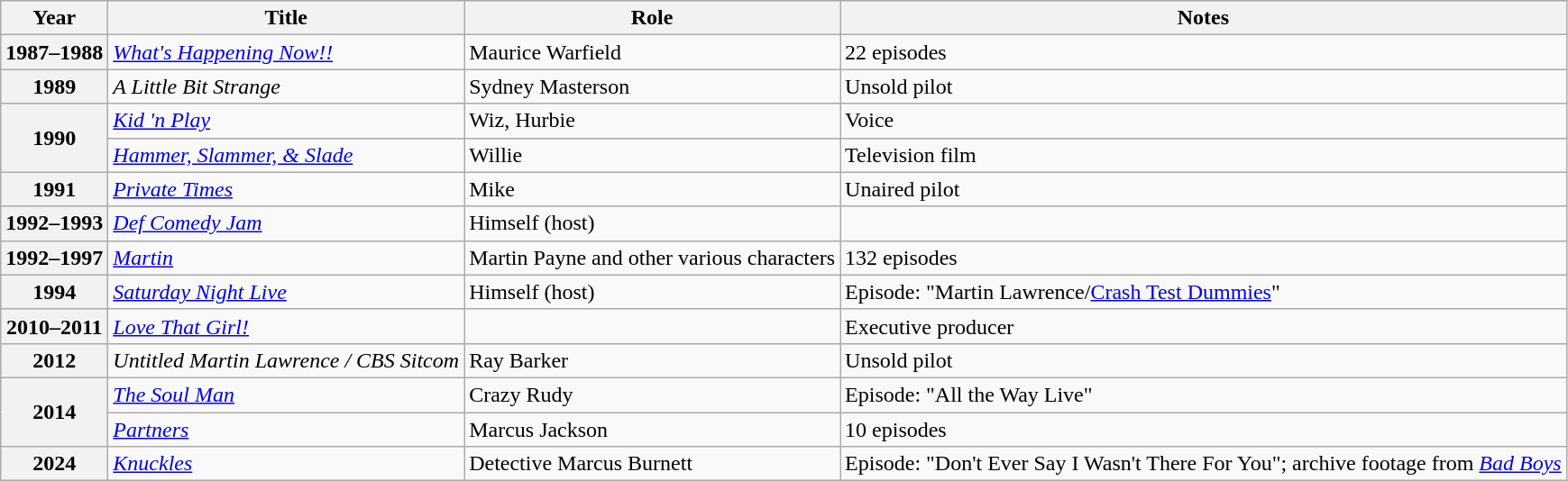<table class="wikitable plainrowheaders sortable" style="margin-right: 0;">
<tr>
<th scope="col">Year</th>
<th scope="col">Title</th>
<th scope="col">Role</th>
<th scope="col" class="wikitable sortable">Notes</th>
</tr>
<tr>
<th scope="row">1987–1988</th>
<td><em><a href='#'>What's Happening Now!!</a></em></td>
<td>Maurice Warfield</td>
<td>22 episodes</td>
</tr>
<tr>
<th scope="row">1989</th>
<td><em>A Little Bit Strange</em></td>
<td>Sydney Masterson</td>
<td>Unsold pilot</td>
</tr>
<tr>
<th rowspan="2" scope="row">1990</th>
<td><em><a href='#'>Kid 'n Play</a></em></td>
<td>Wiz, Hurbie</td>
<td>Voice</td>
</tr>
<tr>
<td><em><a href='#'>Hammer, Slammer, & Slade</a></em></td>
<td>Willie</td>
<td>Television film</td>
</tr>
<tr>
<th scope="row">1991</th>
<td><em><a href='#'>Private Times</a></em></td>
<td>Mike</td>
<td>Unaired pilot</td>
</tr>
<tr>
<th scope="row">1992–1993</th>
<td><em><a href='#'>Def Comedy Jam</a></em></td>
<td>Himself (host)</td>
<td></td>
</tr>
<tr>
<th scope="row">1992–1997</th>
<td><em><a href='#'>Martin</a></em></td>
<td>Martin Payne and other various characters</td>
<td>132 episodes</td>
</tr>
<tr>
<th scope="row">1994</th>
<td><em><a href='#'>Saturday Night Live</a></em></td>
<td>Himself (host)</td>
<td>Episode: "Martin Lawrence/<a href='#'>Crash Test Dummies</a>"</td>
</tr>
<tr>
<th scope="row">2010–2011</th>
<td><em><a href='#'>Love That Girl!</a></em></td>
<td></td>
<td>Executive producer</td>
</tr>
<tr>
<th scope="row">2012</th>
<td><em>Untitled Martin Lawrence / CBS Sitcom</em></td>
<td>Ray Barker</td>
<td>Unsold pilot</td>
</tr>
<tr>
<th rowspan="2" scope="row">2014</th>
<td><em><a href='#'>The Soul Man</a></em></td>
<td>Crazy Rudy</td>
<td>Episode: "All the Way Live"</td>
</tr>
<tr>
<td><em><a href='#'>Partners</a></em></td>
<td>Marcus Jackson</td>
<td>10 episodes</td>
</tr>
<tr>
<th scope="row">2024</th>
<td><em><a href='#'>Knuckles</a></em></td>
<td>Detective Marcus Burnett</td>
<td>Episode: "Don't Ever Say I Wasn't There For You"; archive footage from <em><a href='#'>Bad Boys</a></em></td>
</tr>
</table>
